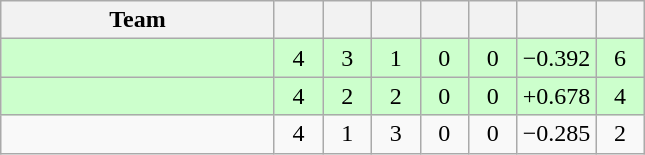<table class="wikitable" style="text-align:center">
<tr>
<th style="width:175px;">Team</th>
<th style="width:25px;"></th>
<th style="width:25px;"></th>
<th style="width:25px;"></th>
<th style="width:25px;"></th>
<th style="width:25px;"></th>
<th style="width:45px;"></th>
<th style="width:25px;"></th>
</tr>
<tr style="background:#cfc;">
<td align="left"></td>
<td>4</td>
<td>3</td>
<td>1</td>
<td>0</td>
<td>0</td>
<td>−0.392</td>
<td>6</td>
</tr>
<tr style="background:#cfc;">
<td align="left"></td>
<td>4</td>
<td>2</td>
<td>2</td>
<td>0</td>
<td>0</td>
<td>+0.678</td>
<td>4</td>
</tr>
<tr>
<td align="left"></td>
<td>4</td>
<td>1</td>
<td>3</td>
<td>0</td>
<td>0</td>
<td>−0.285</td>
<td>2</td>
</tr>
</table>
